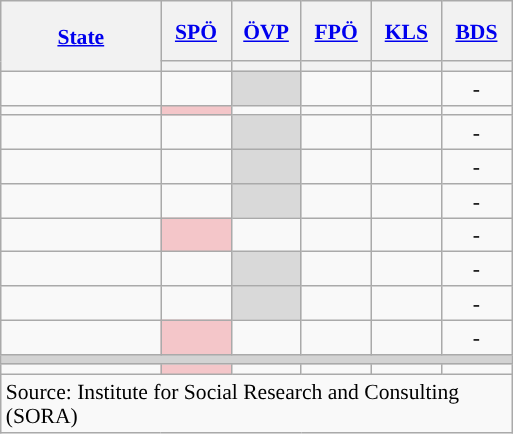<table class="wikitable sortable" style="text-align:center;font-size:90%;line-height:16px">
<tr style="height:40px;">
<th style="width:100px;" rowspan="2"><a href='#'>State</a></th>
<th style="width:40px;"><a href='#'>SPÖ</a></th>
<th style="width:40px;"><a href='#'>ÖVP</a></th>
<th style="width:40px;"><a href='#'>FPÖ</a></th>
<th style="width:40px;"><a href='#'>KLS</a></th>
<th style="width:40px;"><a href='#'>BDS</a></th>
</tr>
<tr>
<th style="background:"></th>
<th style="background:"></th>
<th style="background:"></th>
<th style="background:"></th>
<th style="background:"></th>
</tr>
<tr>
<td align=left></td>
<td></td>
<td bgcolor=#D9D9D9><strong></strong></td>
<td></td>
<td></td>
<td>-</td>
</tr>
<tr>
<td align=left></td>
<td bgcolor=#F4C6C9><strong></strong></td>
<td></td>
<td></td>
<td></td>
<td></td>
</tr>
<tr>
<td align=left></td>
<td></td>
<td bgcolor=#D9D9D9><strong></strong></td>
<td></td>
<td></td>
<td>-</td>
</tr>
<tr>
<td align=left></td>
<td></td>
<td bgcolor=#D9D9D9><strong></strong></td>
<td></td>
<td></td>
<td>-</td>
</tr>
<tr>
<td align=left></td>
<td></td>
<td bgcolor=#D9D9D9><strong></strong></td>
<td></td>
<td></td>
<td>-</td>
</tr>
<tr>
<td align=left></td>
<td bgcolor=#F4C6C9><strong></strong></td>
<td></td>
<td></td>
<td></td>
<td>-</td>
</tr>
<tr>
<td align=left></td>
<td></td>
<td bgcolor=#D9D9D9><strong></strong></td>
<td></td>
<td></td>
<td>-</td>
</tr>
<tr>
<td align=left></td>
<td></td>
<td bgcolor=#D9D9D9><strong></strong></td>
<td></td>
<td></td>
<td>-</td>
</tr>
<tr>
<td align=left></td>
<td bgcolor=#F4C6C9><strong></strong></td>
<td></td>
<td></td>
<td></td>
<td>-</td>
</tr>
<tr>
<td colspan=10 bgcolor=lightgrey></td>
</tr>
<tr>
<td align=left></td>
<td bgcolor=#F4C6C9><strong></strong></td>
<td></td>
<td></td>
<td></td>
<td></td>
</tr>
<tr class=sortbottom>
<td colspan=10 align=left>Source: Institute for Social Research and Consulting (SORA)</td>
</tr>
</table>
